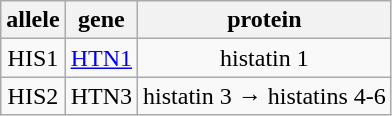<table class="wikitable" border="1" style="text-align:center">
<tr>
<th>allele</th>
<th>gene</th>
<th>protein</th>
</tr>
<tr>
<td>HIS1</td>
<td><a href='#'>HTN1</a></td>
<td>histatin 1</td>
</tr>
<tr>
<td>HIS2</td>
<td>HTN3</td>
<td>histatin 3 → histatins 4-6</td>
</tr>
</table>
